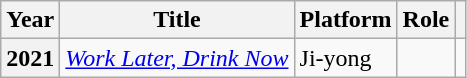<table class="wikitable sortable plainrowheaders">
<tr>
<th scope="col">Year</th>
<th scope="col">Title</th>
<th scope="col">Platform</th>
<th scope="col">Role</th>
<th scope="col" class="unsortable"></th>
</tr>
<tr>
<th scope="row">2021</th>
<td><em><a href='#'>Work Later, Drink Now</a></em></td>
<td>Ji-yong</td>
<td></td>
</tr>
</table>
